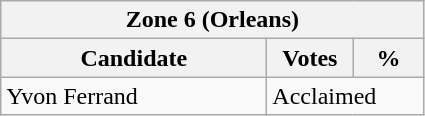<table class="wikitable">
<tr>
<th colspan="3">Zone 6 (Orleans)</th>
</tr>
<tr>
<th style="width: 170px">Candidate</th>
<th style="width: 50px">Votes</th>
<th style="width: 40px">%</th>
</tr>
<tr>
<td>Yvon Ferrand</td>
<td colspan="2">Acclaimed</td>
</tr>
</table>
